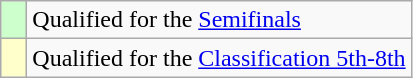<table class="wikitable" style="text-align: left;">
<tr>
<td width=10px bgcolor=#ccffcc></td>
<td>Qualified for the <a href='#'>Semifinals</a></td>
</tr>
<tr>
<td bgcolor=#ffffcc></td>
<td>Qualified for the <a href='#'>Classification 5th-8th</a></td>
</tr>
</table>
